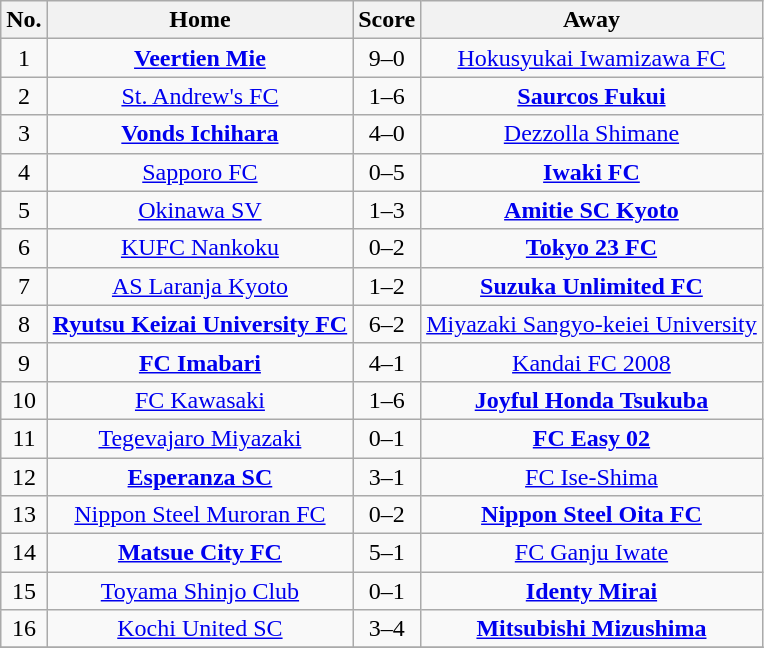<table class="wikitable" style="text-align: center">
<tr>
<th>No.</th>
<th>Home</th>
<th>Score</th>
<th>Away</th>
</tr>
<tr>
<td>1</td>
<td><strong><a href='#'>Veertien Mie</a></strong></td>
<td>9–0</td>
<td><a href='#'>Hokusyukai Iwamizawa FC</a></td>
</tr>
<tr>
<td>2</td>
<td><a href='#'>St. Andrew's FC</a></td>
<td>1–6</td>
<td><strong><a href='#'>Saurcos Fukui</a></strong></td>
</tr>
<tr>
<td>3</td>
<td><strong><a href='#'>Vonds Ichihara</a></strong></td>
<td>4–0</td>
<td><a href='#'>Dezzolla Shimane</a></td>
</tr>
<tr>
<td>4</td>
<td><a href='#'>Sapporo FC</a></td>
<td>0–5</td>
<td><strong><a href='#'>Iwaki FC</a></strong></td>
</tr>
<tr>
<td>5</td>
<td><a href='#'>Okinawa SV</a></td>
<td>1–3</td>
<td><strong><a href='#'>Amitie SC Kyoto</a></strong></td>
</tr>
<tr>
<td>6</td>
<td><a href='#'>KUFC Nankoku</a></td>
<td>0–2</td>
<td><strong><a href='#'>Tokyo 23 FC</a></strong></td>
</tr>
<tr>
<td>7</td>
<td><a href='#'>AS Laranja Kyoto</a></td>
<td>1–2</td>
<td><strong><a href='#'>Suzuka Unlimited FC</a></strong></td>
</tr>
<tr>
<td>8</td>
<td><strong><a href='#'>Ryutsu Keizai University FC</a></strong></td>
<td>6–2</td>
<td><a href='#'>Miyazaki Sangyo-keiei University</a></td>
</tr>
<tr>
<td>9</td>
<td><strong><a href='#'>FC Imabari</a></strong></td>
<td>4–1</td>
<td><a href='#'>Kandai FC 2008</a></td>
</tr>
<tr>
<td>10</td>
<td><a href='#'>FC Kawasaki</a></td>
<td>1–6</td>
<td><strong><a href='#'>Joyful Honda Tsukuba</a></strong></td>
</tr>
<tr>
<td>11</td>
<td><a href='#'>Tegevajaro Miyazaki</a></td>
<td>0–1</td>
<td><strong><a href='#'>FC Easy 02</a></strong></td>
</tr>
<tr>
<td>12</td>
<td><strong><a href='#'>Esperanza SC</a></strong></td>
<td>3–1</td>
<td><a href='#'>FC Ise-Shima</a></td>
</tr>
<tr>
<td>13</td>
<td><a href='#'>Nippon Steel Muroran FC</a></td>
<td>0–2</td>
<td><strong><a href='#'>Nippon Steel Oita FC</a></strong></td>
</tr>
<tr>
<td>14</td>
<td><strong><a href='#'>Matsue City FC</a></strong></td>
<td>5–1</td>
<td><a href='#'>FC Ganju Iwate</a></td>
</tr>
<tr>
<td>15</td>
<td><a href='#'>Toyama Shinjo Club</a></td>
<td>0–1</td>
<td><strong><a href='#'>Identy Mirai</a></strong></td>
</tr>
<tr>
<td>16</td>
<td><a href='#'>Kochi United SC</a></td>
<td>3–4</td>
<td><strong><a href='#'>Mitsubishi Mizushima</a></strong></td>
</tr>
<tr>
</tr>
</table>
